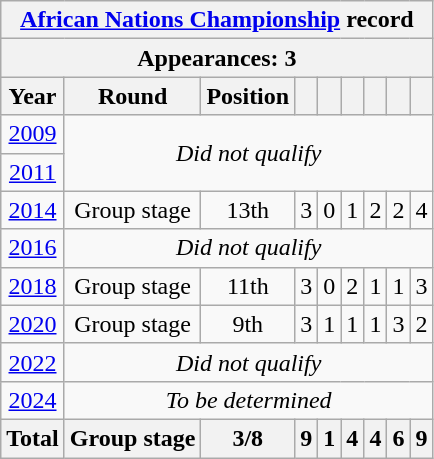<table class="wikitable" style="text-align: center;">
<tr>
<th colspan=9><a href='#'>African Nations Championship</a> record</th>
</tr>
<tr>
<th colspan=9>Appearances: 3</th>
</tr>
<tr>
<th>Year</th>
<th>Round</th>
<th>Position</th>
<th></th>
<th></th>
<th></th>
<th></th>
<th></th>
<th></th>
</tr>
<tr>
<td> <a href='#'>2009</a></td>
<td colspan=8 rowspan=2><em>Did not qualify</em></td>
</tr>
<tr>
<td> <a href='#'>2011</a></td>
</tr>
<tr>
<td> <a href='#'>2014</a></td>
<td>Group stage</td>
<td>13th</td>
<td>3</td>
<td>0</td>
<td>1</td>
<td>2</td>
<td>2</td>
<td>4</td>
</tr>
<tr>
<td> <a href='#'>2016</a></td>
<td colspan=8><em>Did not qualify</em></td>
</tr>
<tr>
<td> <a href='#'>2018</a></td>
<td>Group stage</td>
<td>11th</td>
<td>3</td>
<td>0</td>
<td>2</td>
<td>1</td>
<td>1</td>
<td>3</td>
</tr>
<tr>
<td> <a href='#'>2020</a></td>
<td>Group stage</td>
<td>9th</td>
<td>3</td>
<td>1</td>
<td>1</td>
<td>1</td>
<td>3</td>
<td>2</td>
</tr>
<tr>
<td> <a href='#'>2022</a></td>
<td colspan=8><em>Did not qualify</em></td>
</tr>
<tr>
<td> <a href='#'>2024</a></td>
<td colspan=8><em>To be determined</em></td>
</tr>
<tr>
<th>Total</th>
<th>Group stage</th>
<th>3/8</th>
<th>9</th>
<th>1</th>
<th>4</th>
<th>4</th>
<th>6</th>
<th>9</th>
</tr>
</table>
